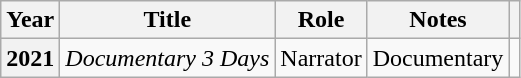<table class="wikitable sortable plainrowheaders">
<tr>
<th scope="col">Year</th>
<th scope="col">Title</th>
<th scope="col">Role</th>
<th scope="col">Notes</th>
<th scope="col" class="unsortable"></th>
</tr>
<tr>
<th scope="row">2021</th>
<td><em>Documentary 3 Days</em></td>
<td>Narrator</td>
<td>Documentary</td>
<td></td>
</tr>
</table>
